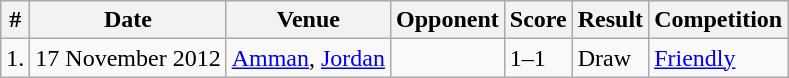<table class="wikitable">
<tr>
<th>#</th>
<th>Date</th>
<th>Venue</th>
<th>Opponent</th>
<th>Score</th>
<th>Result</th>
<th>Competition</th>
</tr>
<tr>
<td>1.</td>
<td>17 November 2012</td>
<td><a href='#'>Amman</a>, <a href='#'>Jordan</a></td>
<td></td>
<td>1–1</td>
<td>Draw</td>
<td><a href='#'>Friendly</a></td>
</tr>
</table>
